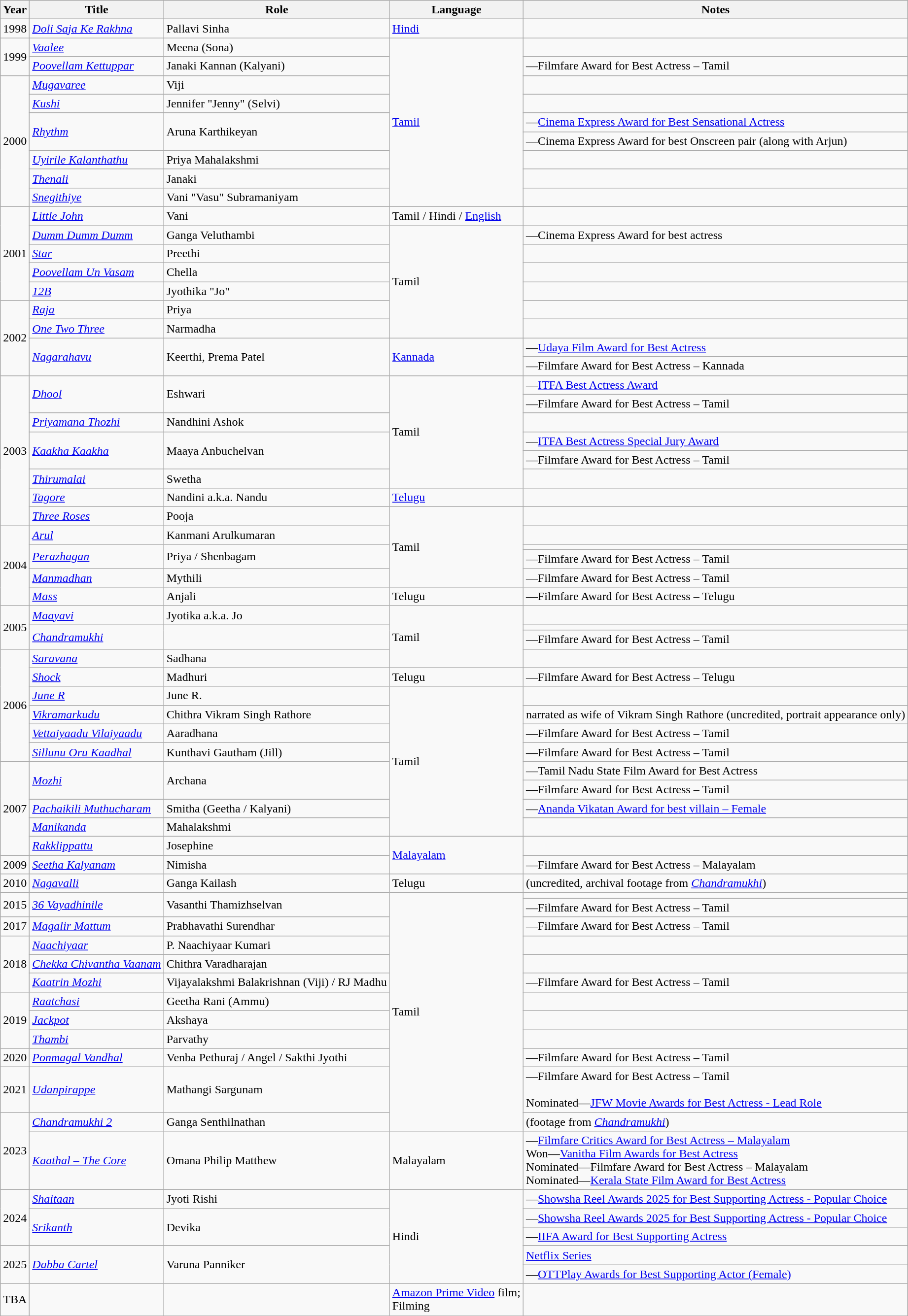<table class="wikitable sortable">
<tr>
<th scope="col">Year</th>
<th scope="col">Title</th>
<th scope="col">Role</th>
<th scope="col">Language</th>
<th scope="col" class="unsortable">Notes</th>
</tr>
<tr>
<td>1998</td>
<td><em><a href='#'>Doli Saja Ke Rakhna</a></em></td>
<td>Pallavi Sinha</td>
<td><a href='#'>Hindi</a></td>
<td></td>
</tr>
<tr>
<td rowspan="2">1999</td>
<td><em><a href='#'>Vaalee</a></em></td>
<td>Meena (Sona)</td>
<td rowspan="9"><a href='#'>Tamil</a></td>
<td></td>
</tr>
<tr>
<td><em><a href='#'>Poovellam Kettuppar</a></em></td>
<td>Janaki Kannan (Kalyani)</td>
<td>—Filmfare Award for Best Actress – Tamil</td>
</tr>
<tr>
<td rowspan="7">2000</td>
<td><em><a href='#'>Mugavaree</a></em></td>
<td>Viji</td>
<td></td>
</tr>
<tr>
<td><em><a href='#'>Kushi</a></em></td>
<td>Jennifer "Jenny" (Selvi)</td>
<td></td>
</tr>
<tr>
<td rowspan="2"><em><a href='#'>Rhythm</a></em></td>
<td rowspan="2">Aruna Karthikeyan</td>
<td>—<a href='#'>Cinema Express Award for Best Sensational Actress</a></td>
</tr>
<tr>
<td>—Cinema Express Award for best Onscreen pair (along with Arjun)</td>
</tr>
<tr>
<td><em><a href='#'>Uyirile Kalanthathu</a></em></td>
<td>Priya Mahalakshmi</td>
<td></td>
</tr>
<tr>
<td><em><a href='#'>Thenali</a></em></td>
<td>Janaki</td>
<td></td>
</tr>
<tr>
<td><em><a href='#'>Snegithiye</a></em></td>
<td>Vani "Vasu" Subramaniyam</td>
<td></td>
</tr>
<tr>
<td rowspan="5">2001</td>
<td><em><a href='#'>Little John</a></em></td>
<td>Vani</td>
<td>Tamil / Hindi / <a href='#'>English</a></td>
<td></td>
</tr>
<tr>
<td><em><a href='#'>Dumm Dumm Dumm</a></em></td>
<td>Ganga Veluthambi</td>
<td rowspan="6">Tamil</td>
<td>—Cinema Express Award for best actress</td>
</tr>
<tr>
<td><em><a href='#'>Star</a></em></td>
<td>Preethi</td>
<td></td>
</tr>
<tr>
<td><em><a href='#'>Poovellam Un Vasam</a></em></td>
<td>Chella</td>
<td></td>
</tr>
<tr>
<td><em><a href='#'>12B</a></em></td>
<td>Jyothika "Jo"</td>
<td></td>
</tr>
<tr>
<td rowspan="4">2002</td>
<td><em><a href='#'>Raja</a></em></td>
<td>Priya</td>
<td></td>
</tr>
<tr>
<td><em><a href='#'>One Two Three</a></em></td>
<td>Narmadha</td>
<td></td>
</tr>
<tr>
<td rowspan="2"><em><a href='#'>Nagarahavu</a></em></td>
<td rowspan="2">Keerthi, Prema Patel</td>
<td rowspan="2"><a href='#'>Kannada</a></td>
<td>—<a href='#'>Udaya Film Award for Best Actress</a></td>
</tr>
<tr>
<td>—Filmfare Award for Best Actress – Kannada</td>
</tr>
<tr>
<td rowspan="8">2003</td>
<td rowspan="2"><em><a href='#'>Dhool</a></em></td>
<td rowspan="2">Eshwari</td>
<td rowspan="6">Tamil</td>
<td>—<a href='#'>ITFA Best Actress Award</a></td>
</tr>
<tr>
<td>—Filmfare Award for Best Actress – Tamil</td>
</tr>
<tr>
<td><em><a href='#'>Priyamana Thozhi</a></em></td>
<td>Nandhini Ashok</td>
<td></td>
</tr>
<tr>
<td rowspan="2"><em><a href='#'>Kaakha Kaakha</a></em></td>
<td rowspan="2">Maaya Anbuchelvan</td>
<td>—<a href='#'>ITFA Best Actress Special Jury Award</a></td>
</tr>
<tr>
<td>—Filmfare Award for Best Actress – Tamil</td>
</tr>
<tr>
<td><em><a href='#'>Thirumalai</a></em></td>
<td>Swetha</td>
<td></td>
</tr>
<tr>
<td><em><a href='#'>Tagore</a></em></td>
<td>Nandini a.k.a. Nandu</td>
<td><a href='#'>Telugu</a></td>
<td></td>
</tr>
<tr>
<td><em><a href='#'>Three Roses</a></em></td>
<td>Pooja</td>
<td rowspan="5">Tamil</td>
<td></td>
</tr>
<tr>
<td rowspan="5">2004</td>
<td><em><a href='#'>Arul</a></em></td>
<td>Kanmani Arulkumaran</td>
<td></td>
</tr>
<tr>
<td rowspan="2"><em><a href='#'>Perazhagan</a></em></td>
<td rowspan="2">Priya / Shenbagam</td>
<td></td>
</tr>
<tr>
<td>—Filmfare Award for Best Actress – Tamil</td>
</tr>
<tr>
<td><em><a href='#'>Manmadhan</a></em></td>
<td>Mythili</td>
<td>—Filmfare Award for Best Actress – Tamil</td>
</tr>
<tr>
<td><em><a href='#'>Mass</a></em></td>
<td>Anjali</td>
<td>Telugu</td>
<td>—Filmfare Award for Best Actress – Telugu</td>
</tr>
<tr>
<td rowspan="3">2005</td>
<td><em><a href='#'>Maayavi</a></em></td>
<td>Jyotika a.k.a. Jo</td>
<td rowspan="4">Tamil</td>
<td></td>
</tr>
<tr>
<td rowspan="2"><em><a href='#'>Chandramukhi</a></em></td>
<td rowspan="2"></td>
<td></td>
</tr>
<tr>
<td>—Filmfare Award for Best Actress – Tamil</td>
</tr>
<tr>
<td rowspan="6">2006</td>
<td><em><a href='#'>Saravana</a></em></td>
<td>Sadhana</td>
<td></td>
</tr>
<tr>
<td><em><a href='#'>Shock</a></em></td>
<td>Madhuri</td>
<td>Telugu</td>
<td>—Filmfare Award for Best Actress – Telugu</td>
</tr>
<tr>
<td><em><a href='#'>June R</a></em></td>
<td>June R.</td>
<td rowspan="8">Tamil</td>
<td></td>
</tr>
<tr>
<td><em><a href='#'>Vikramarkudu</a></em></td>
<td>Chithra Vikram Singh Rathore</td>
<td>narrated as wife of Vikram Singh Rathore (uncredited, portrait appearance only)</td>
</tr>
<tr>
<td><em><a href='#'>Vettaiyaadu Vilaiyaadu</a></em></td>
<td>Aaradhana</td>
<td>—Filmfare Award for Best Actress – Tamil</td>
</tr>
<tr>
<td><em><a href='#'>Sillunu Oru Kaadhal</a></em></td>
<td>Kunthavi Gautham (Jill)</td>
<td>—Filmfare Award for Best Actress – Tamil</td>
</tr>
<tr>
<td rowspan="5">2007</td>
<td rowspan="2"><em><a href='#'>Mozhi</a></em></td>
<td rowspan="2">Archana</td>
<td>—Tamil Nadu State Film Award for Best Actress</td>
</tr>
<tr>
<td>—Filmfare Award for Best Actress – Tamil</td>
</tr>
<tr>
<td><em><a href='#'>Pachaikili Muthucharam</a></em></td>
<td>Smitha (Geetha / Kalyani)</td>
<td>—<a href='#'>Ananda Vikatan Award for best villain – Female</a></td>
</tr>
<tr>
<td><em><a href='#'>Manikanda</a></em></td>
<td>Mahalakshmi</td>
<td></td>
</tr>
<tr>
<td><em><a href='#'>Rakklippattu</a></em></td>
<td>Josephine</td>
<td rowspan="2"><a href='#'>Malayalam</a></td>
<td></td>
</tr>
<tr>
<td>2009</td>
<td><em><a href='#'>Seetha Kalyanam</a></em></td>
<td>Nimisha</td>
<td>—Filmfare Award for Best Actress – Malayalam</td>
</tr>
<tr>
<td>2010</td>
<td><em><a href='#'>Nagavalli</a></em></td>
<td>Ganga Kailash</td>
<td>Telugu</td>
<td>(uncredited, archival footage from <em><a href='#'>Chandramukhi</a></em>)</td>
</tr>
<tr>
<td rowspan="2">2015</td>
<td rowspan="2"><em><a href='#'>36 Vayadhinile</a></em></td>
<td rowspan="2">Vasanthi Thamizhselvan</td>
<td rowspan="12">Tamil</td>
<td></td>
</tr>
<tr>
<td>—Filmfare Award for Best Actress – Tamil</td>
</tr>
<tr>
<td>2017</td>
<td><em><a href='#'>Magalir Mattum</a></em></td>
<td>Prabhavathi Surendhar</td>
<td>—Filmfare Award for Best Actress – Tamil</td>
</tr>
<tr>
<td rowspan="3">2018</td>
<td><em><a href='#'>Naachiyaar</a></em></td>
<td>P. Naachiyaar Kumari</td>
<td></td>
</tr>
<tr>
<td><em><a href='#'>Chekka Chivantha Vaanam</a></em></td>
<td>Chithra Varadharajan</td>
<td></td>
</tr>
<tr>
<td><em><a href='#'>Kaatrin Mozhi</a></em></td>
<td>Vijayalakshmi Balakrishnan (Viji) / RJ Madhu</td>
<td>—Filmfare Award for Best Actress – Tamil</td>
</tr>
<tr>
<td rowspan="3">2019</td>
<td><em><a href='#'>Raatchasi</a></em></td>
<td>Geetha Rani (Ammu)</td>
<td></td>
</tr>
<tr>
<td><em><a href='#'>Jackpot</a></em></td>
<td>Akshaya</td>
<td></td>
</tr>
<tr>
<td><em><a href='#'>Thambi</a></em></td>
<td>Parvathy</td>
<td></td>
</tr>
<tr>
<td>2020</td>
<td><em><a href='#'>Ponmagal Vandhal</a></em></td>
<td>Venba Pethuraj / Angel / Sakthi Jyothi</td>
<td>—Filmfare Award for Best Actress – Tamil</td>
</tr>
<tr>
<td>2021</td>
<td><em><a href='#'>Udanpirappe</a></em></td>
<td>Mathangi Sargunam</td>
<td>—Filmfare Award for Best Actress – Tamil <br><br>Nominated—<a href='#'>JFW Movie Awards for Best Actress - Lead Role</a></td>
</tr>
<tr>
<td rowspan=2>2023</td>
<td><em><a href='#'>Chandramukhi 2</a></em></td>
<td>Ganga Senthilnathan</td>
<td>(footage from <em><a href='#'>Chandramukhi</a></em>)</td>
</tr>
<tr>
<td><em><a href='#'>Kaathal – The Core</a></em></td>
<td>Omana Philip Matthew</td>
<td>Malayalam</td>
<td>—<a href='#'>Filmfare Critics Award for Best Actress – Malayalam</a><br> Won—<a href='#'>Vanitha Film Awards for Best Actress</a><br> Nominated—Filmfare Award for Best Actress – Malayalam<br> Nominated—<a href='#'>Kerala State Film Award for Best Actress</a></td>
</tr>
<tr>
<td rowspan="3">2024</td>
<td><em><a href='#'>Shaitaan</a></em></td>
<td>Jyoti Rishi</td>
<td rowspan="6">Hindi</td>
<td>—<a href='#'>Showsha Reel Awards 2025 for Best Supporting Actress - Popular Choice</a></td>
</tr>
<tr>
<td rowspan="2"><em><a href='#'>Srikanth</a></em></td>
<td rowspan="2">Devika</td>
<td>—<a href='#'>Showsha Reel Awards 2025 for Best Supporting Actress - Popular Choice</a></td>
</tr>
<tr>
<td>—<a href='#'>IIFA Award for Best Supporting Actress</a></td>
</tr>
<tr>
</tr>
<tr>
<td rowspan="2">2025</td>
<td rowspan="2"><em><a href='#'>Dabba Cartel</a></em></td>
<td rowspan="2">Varuna Panniker</td>
<td><a href='#'> Netflix Series</a></td>
</tr>
<tr>
<td>—<a href='#'>OTTPlay Awards for Best Supporting Actor (Female)</a>  </td>
</tr>
<tr>
<td>TBA</td>
<td></td>
<td></td>
<td><a href='#'>Amazon Prime Video</a> film; <br>Filming </td>
</tr>
</table>
